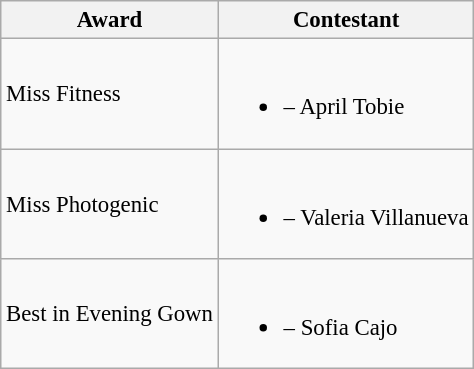<table class="wikitable sortable" style="font-size:95%;">
<tr>
<th>Award</th>
<th>Contestant</th>
</tr>
<tr>
<td>Miss Fitness</td>
<td><br><ul><li> – April Tobie</li></ul></td>
</tr>
<tr>
<td>Miss Photogenic</td>
<td><br><ul><li> – Valeria Villanueva</li></ul></td>
</tr>
<tr>
<td>Best in Evening Gown</td>
<td><br><ul><li> – Sofia Cajo</li></ul></td>
</tr>
</table>
